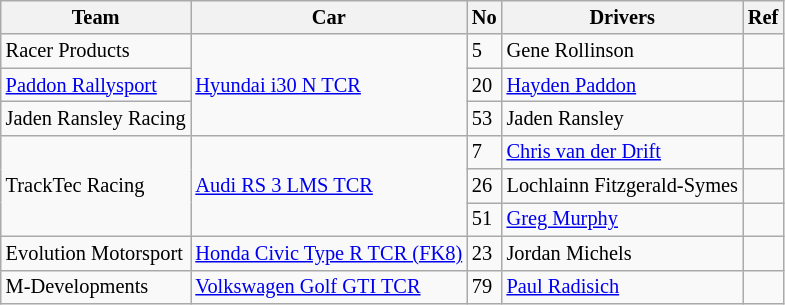<table class="wikitable" style="font-size: 85%">
<tr>
<th>Team</th>
<th>Car</th>
<th>No</th>
<th>Drivers</th>
<th>Ref</th>
</tr>
<tr>
<td> Racer Products</td>
<td rowspan="3"><a href='#'>Hyundai i30 N TCR</a></td>
<td>5</td>
<td> Gene Rollinson</td>
<td align=center></td>
</tr>
<tr>
<td> <a href='#'>Paddon Rallysport</a></td>
<td>20</td>
<td> <a href='#'>Hayden Paddon</a></td>
<td align=center></td>
</tr>
<tr>
<td> Jaden Ransley Racing</td>
<td>53</td>
<td> Jaden Ransley</td>
<td align=center></td>
</tr>
<tr>
<td rowspan="3"> TrackTec Racing</td>
<td rowspan="3"><a href='#'>Audi RS 3 LMS TCR</a></td>
<td>7</td>
<td> <a href='#'>Chris van der Drift</a></td>
<td align=center></td>
</tr>
<tr>
<td>26</td>
<td> Lochlainn Fitzgerald-Symes</td>
<td align=center></td>
</tr>
<tr>
<td>51</td>
<td> <a href='#'>Greg Murphy</a></td>
<td align=center></td>
</tr>
<tr>
<td> Evolution Motorsport</td>
<td><a href='#'>Honda Civic Type R TCR (FK8)</a></td>
<td>23</td>
<td> Jordan Michels</td>
<td align=center></td>
</tr>
<tr>
<td> M-Developments</td>
<td><a href='#'>Volkswagen Golf GTI TCR</a></td>
<td>79</td>
<td> <a href='#'>Paul Radisich</a></td>
<td align=center></td>
</tr>
</table>
